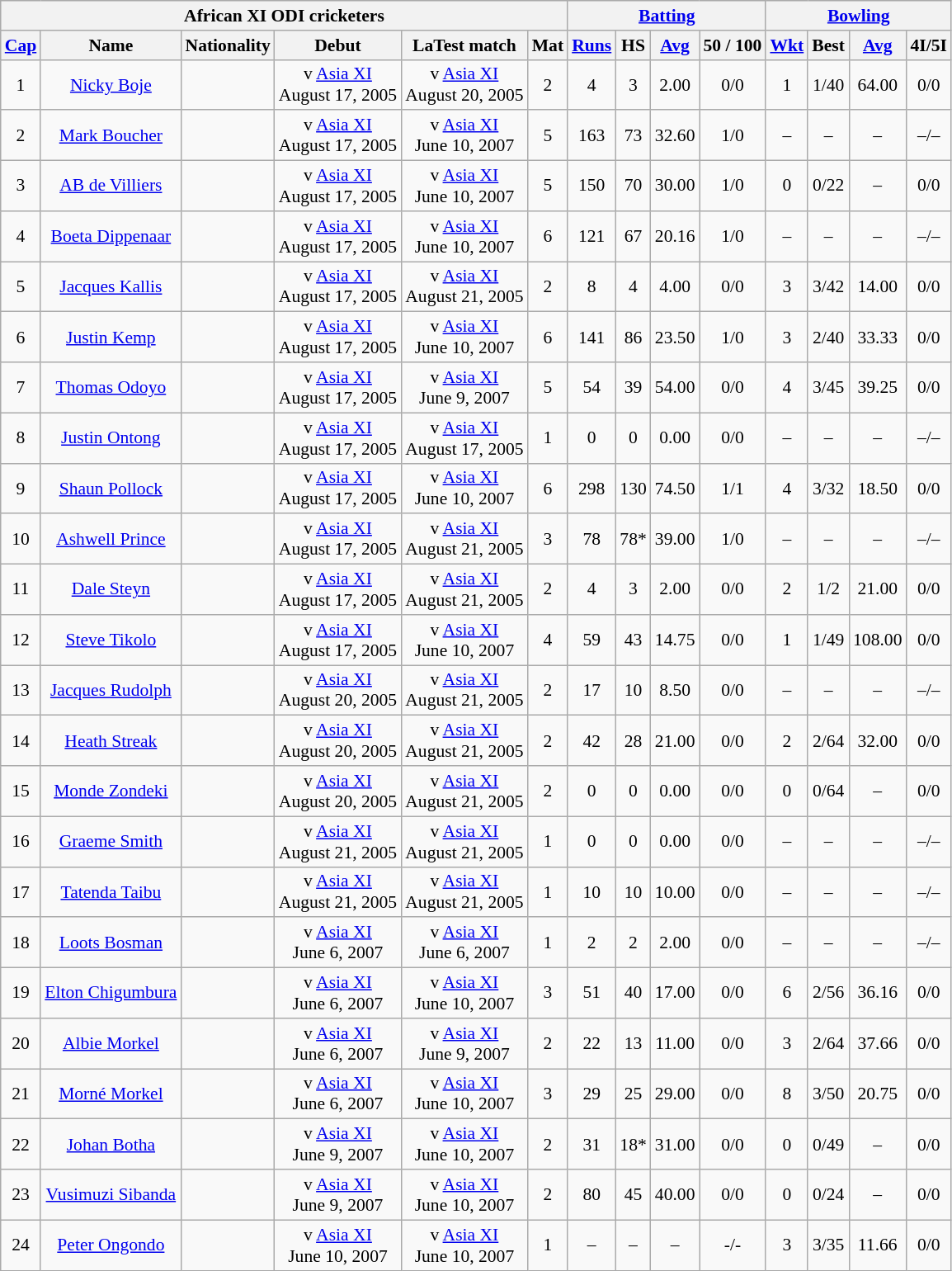<table class="wikitable" style="text-align:center; font-size:90%;">
<tr bgcolor="#efefef">
<th colspan=6>African XI ODI cricketers</th>
<th colspan=4><a href='#'>Batting</a></th>
<th colspan=4><a href='#'>Bowling</a></th>
</tr>
<tr bgcolor="#efefef" valign="center">
<th><a href='#'>Cap</a></th>
<th>Name</th>
<th>Nationality</th>
<th>Debut</th>
<th>LaTest match </th>
<th>Mat </th>
<th><a href='#'>Runs</a></th>
<th>HS </th>
<th><a href='#'>Avg</a></th>
<th>50 / 100 </th>
<th><a href='#'>Wkt</a></th>
<th>Best</th>
<th><a href='#'>Avg</a></th>
<th>4I/5I </th>
</tr>
<tr>
<td>1</td>
<td><a href='#'>Nicky Boje</a></td>
<td></td>
<td>v <a href='#'>Asia XI</a><br>August 17, 2005</td>
<td>v <a href='#'>Asia XI</a><br>August 20, 2005</td>
<td>2</td>
<td>4</td>
<td>3</td>
<td>2.00</td>
<td>0/0</td>
<td>1</td>
<td>1/40</td>
<td>64.00</td>
<td>0/0</td>
</tr>
<tr>
<td>2</td>
<td><a href='#'>Mark Boucher</a></td>
<td></td>
<td>v <a href='#'>Asia XI</a><br>August 17, 2005</td>
<td>v <a href='#'>Asia XI</a><br>June 10, 2007</td>
<td>5</td>
<td>163</td>
<td>73</td>
<td>32.60</td>
<td>1/0</td>
<td>–</td>
<td>–</td>
<td>–</td>
<td>–/–</td>
</tr>
<tr>
<td>3</td>
<td><a href='#'>AB de Villiers</a></td>
<td></td>
<td>v <a href='#'>Asia XI</a><br>August 17, 2005</td>
<td>v <a href='#'>Asia XI</a><br>June 10, 2007</td>
<td>5</td>
<td>150</td>
<td>70</td>
<td>30.00</td>
<td>1/0</td>
<td>0</td>
<td>0/22</td>
<td>–</td>
<td>0/0</td>
</tr>
<tr>
<td>4</td>
<td><a href='#'>Boeta Dippenaar</a></td>
<td></td>
<td>v <a href='#'>Asia XI</a><br>August 17, 2005</td>
<td>v <a href='#'>Asia XI</a><br>June 10, 2007</td>
<td>6</td>
<td>121</td>
<td>67</td>
<td>20.16</td>
<td>1/0</td>
<td>–</td>
<td>–</td>
<td>–</td>
<td>–/–</td>
</tr>
<tr>
<td>5</td>
<td><a href='#'>Jacques Kallis</a></td>
<td></td>
<td>v <a href='#'>Asia XI</a><br>August 17, 2005</td>
<td>v <a href='#'>Asia XI</a><br>August 21, 2005</td>
<td>2</td>
<td>8</td>
<td>4</td>
<td>4.00</td>
<td>0/0</td>
<td>3</td>
<td>3/42</td>
<td>14.00</td>
<td>0/0</td>
</tr>
<tr>
<td>6</td>
<td><a href='#'>Justin Kemp</a></td>
<td></td>
<td>v <a href='#'>Asia XI</a><br>August 17, 2005</td>
<td>v <a href='#'>Asia XI</a><br>June 10, 2007</td>
<td>6</td>
<td>141</td>
<td>86</td>
<td>23.50</td>
<td>1/0</td>
<td>3</td>
<td>2/40</td>
<td>33.33</td>
<td>0/0</td>
</tr>
<tr>
<td>7</td>
<td><a href='#'>Thomas Odoyo</a></td>
<td></td>
<td>v <a href='#'>Asia XI</a><br>August 17, 2005</td>
<td>v <a href='#'>Asia XI</a><br>June 9, 2007</td>
<td>5</td>
<td>54</td>
<td>39</td>
<td>54.00</td>
<td>0/0</td>
<td>4</td>
<td>3/45</td>
<td>39.25</td>
<td>0/0</td>
</tr>
<tr>
<td>8</td>
<td><a href='#'>Justin Ontong</a></td>
<td></td>
<td>v <a href='#'>Asia XI</a><br>August 17, 2005</td>
<td>v <a href='#'>Asia XI</a><br>August 17, 2005</td>
<td>1</td>
<td>0</td>
<td>0</td>
<td>0.00</td>
<td>0/0</td>
<td>–</td>
<td>–</td>
<td>–</td>
<td>–/–</td>
</tr>
<tr>
<td>9</td>
<td><a href='#'>Shaun Pollock</a></td>
<td></td>
<td>v <a href='#'>Asia XI</a><br>August 17, 2005</td>
<td>v <a href='#'>Asia XI</a><br>June 10, 2007</td>
<td>6</td>
<td>298</td>
<td>130</td>
<td>74.50</td>
<td>1/1</td>
<td>4</td>
<td>3/32</td>
<td>18.50</td>
<td>0/0</td>
</tr>
<tr>
<td>10</td>
<td><a href='#'>Ashwell Prince</a></td>
<td></td>
<td>v <a href='#'>Asia XI</a><br>August 17, 2005</td>
<td>v <a href='#'>Asia XI</a><br>August 21, 2005</td>
<td>3</td>
<td>78</td>
<td>78*</td>
<td>39.00</td>
<td>1/0</td>
<td>–</td>
<td>–</td>
<td>–</td>
<td>–/–</td>
</tr>
<tr>
<td>11</td>
<td><a href='#'>Dale Steyn</a></td>
<td></td>
<td>v <a href='#'>Asia XI</a><br>August 17, 2005</td>
<td>v <a href='#'>Asia XI</a><br>August 21, 2005</td>
<td>2</td>
<td>4</td>
<td>3</td>
<td>2.00</td>
<td>0/0</td>
<td>2</td>
<td>1/2</td>
<td>21.00</td>
<td>0/0</td>
</tr>
<tr>
<td>12</td>
<td><a href='#'>Steve Tikolo</a></td>
<td></td>
<td>v <a href='#'>Asia XI</a><br>August 17, 2005</td>
<td>v <a href='#'>Asia XI</a><br>June 10, 2007</td>
<td>4</td>
<td>59</td>
<td>43</td>
<td>14.75</td>
<td>0/0</td>
<td>1</td>
<td>1/49</td>
<td>108.00</td>
<td>0/0</td>
</tr>
<tr>
<td>13</td>
<td><a href='#'>Jacques Rudolph</a></td>
<td></td>
<td>v <a href='#'>Asia XI</a><br>August 20, 2005</td>
<td>v <a href='#'>Asia XI</a><br>August 21, 2005</td>
<td>2</td>
<td>17</td>
<td>10</td>
<td>8.50</td>
<td>0/0</td>
<td>–</td>
<td>–</td>
<td>–</td>
<td>–/–</td>
</tr>
<tr>
<td>14</td>
<td><a href='#'>Heath Streak</a></td>
<td></td>
<td>v <a href='#'>Asia XI</a><br>August 20, 2005</td>
<td>v <a href='#'>Asia XI</a><br>August 21, 2005</td>
<td>2</td>
<td>42</td>
<td>28</td>
<td>21.00</td>
<td>0/0</td>
<td>2</td>
<td>2/64</td>
<td>32.00</td>
<td>0/0</td>
</tr>
<tr>
<td>15</td>
<td><a href='#'>Monde Zondeki</a></td>
<td></td>
<td>v <a href='#'>Asia XI</a><br>August 20, 2005</td>
<td>v <a href='#'>Asia XI</a><br>August 21, 2005</td>
<td>2</td>
<td>0</td>
<td>0</td>
<td>0.00</td>
<td>0/0</td>
<td>0</td>
<td>0/64</td>
<td>–</td>
<td>0/0</td>
</tr>
<tr>
<td>16</td>
<td><a href='#'>Graeme Smith</a></td>
<td></td>
<td>v <a href='#'>Asia XI</a><br>August 21, 2005</td>
<td>v <a href='#'>Asia XI</a><br>August 21, 2005</td>
<td>1</td>
<td>0</td>
<td>0</td>
<td>0.00</td>
<td>0/0</td>
<td>–</td>
<td>–</td>
<td>–</td>
<td>–/–</td>
</tr>
<tr>
<td>17</td>
<td><a href='#'>Tatenda Taibu</a></td>
<td></td>
<td>v <a href='#'>Asia XI</a><br>August 21, 2005</td>
<td>v <a href='#'>Asia XI</a><br>August 21, 2005</td>
<td>1</td>
<td>10</td>
<td>10</td>
<td>10.00</td>
<td>0/0</td>
<td>–</td>
<td>–</td>
<td>–</td>
<td>–/–</td>
</tr>
<tr>
<td>18</td>
<td><a href='#'>Loots Bosman</a></td>
<td></td>
<td>v <a href='#'>Asia XI</a><br>June 6, 2007</td>
<td>v <a href='#'>Asia XI</a><br>June 6, 2007</td>
<td>1</td>
<td>2</td>
<td>2</td>
<td>2.00</td>
<td>0/0</td>
<td>–</td>
<td>–</td>
<td>–</td>
<td>–/–</td>
</tr>
<tr>
<td>19</td>
<td><a href='#'>Elton Chigumbura</a></td>
<td></td>
<td>v <a href='#'>Asia XI</a><br>June 6, 2007</td>
<td>v <a href='#'>Asia XI</a><br>June 10, 2007</td>
<td>3</td>
<td>51</td>
<td>40</td>
<td>17.00</td>
<td>0/0</td>
<td>6</td>
<td>2/56</td>
<td>36.16</td>
<td>0/0</td>
</tr>
<tr>
<td>20</td>
<td><a href='#'>Albie Morkel</a></td>
<td></td>
<td>v <a href='#'>Asia XI</a><br>June 6, 2007</td>
<td>v <a href='#'>Asia XI</a><br>June 9, 2007</td>
<td>2</td>
<td>22</td>
<td>13</td>
<td>11.00</td>
<td>0/0</td>
<td>3</td>
<td>2/64</td>
<td>37.66</td>
<td>0/0</td>
</tr>
<tr>
<td>21</td>
<td><a href='#'>Morné Morkel</a></td>
<td></td>
<td>v <a href='#'>Asia XI</a><br>June 6, 2007</td>
<td>v <a href='#'>Asia XI</a><br>June 10, 2007</td>
<td>3</td>
<td>29</td>
<td>25</td>
<td>29.00</td>
<td>0/0</td>
<td>8</td>
<td>3/50</td>
<td>20.75</td>
<td>0/0</td>
</tr>
<tr>
<td>22</td>
<td><a href='#'>Johan Botha</a></td>
<td></td>
<td>v <a href='#'>Asia XI</a><br>June 9, 2007</td>
<td>v <a href='#'>Asia XI</a><br>June 10, 2007</td>
<td>2</td>
<td>31</td>
<td>18*</td>
<td>31.00</td>
<td>0/0</td>
<td>0</td>
<td>0/49</td>
<td>–</td>
<td>0/0</td>
</tr>
<tr>
<td>23</td>
<td><a href='#'>Vusimuzi Sibanda</a></td>
<td></td>
<td>v <a href='#'>Asia XI</a><br>June 9, 2007</td>
<td>v <a href='#'>Asia XI</a><br>June 10, 2007</td>
<td>2</td>
<td>80</td>
<td>45</td>
<td>40.00</td>
<td>0/0</td>
<td>0</td>
<td>0/24</td>
<td>–</td>
<td>0/0</td>
</tr>
<tr>
<td>24</td>
<td><a href='#'>Peter Ongondo</a></td>
<td></td>
<td>v <a href='#'>Asia XI</a><br>June 10, 2007</td>
<td>v <a href='#'>Asia XI</a><br>June 10, 2007</td>
<td>1</td>
<td>–</td>
<td>–</td>
<td>–</td>
<td>-/-</td>
<td>3</td>
<td>3/35</td>
<td>11.66</td>
<td>0/0</td>
</tr>
</table>
